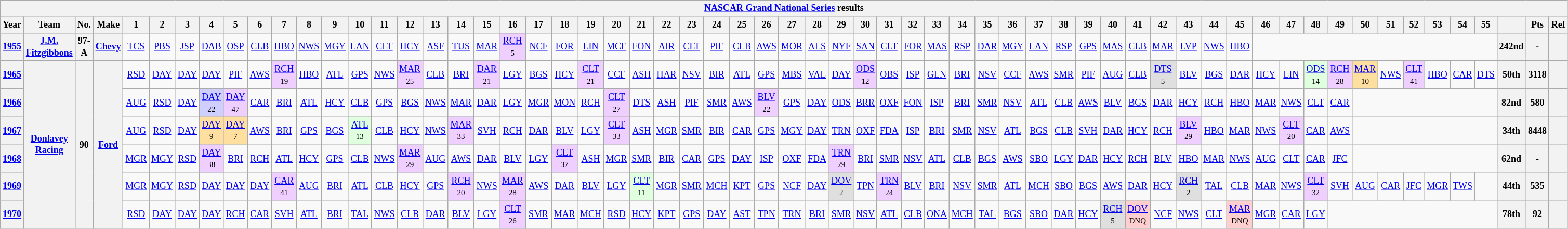<table class="wikitable" style="text-align:center; font-size:75%">
<tr>
<th colspan="68"><a href='#'>NASCAR Grand National Series</a> results</th>
</tr>
<tr>
<th>Year</th>
<th>Team</th>
<th>No.</th>
<th>Make</th>
<th>1</th>
<th>2</th>
<th>3</th>
<th>4</th>
<th>5</th>
<th>6</th>
<th>7</th>
<th>8</th>
<th>9</th>
<th>10</th>
<th>11</th>
<th>12</th>
<th>13</th>
<th>14</th>
<th>15</th>
<th>16</th>
<th>17</th>
<th>18</th>
<th>19</th>
<th>20</th>
<th>21</th>
<th>22</th>
<th>23</th>
<th>24</th>
<th>25</th>
<th>26</th>
<th>27</th>
<th>28</th>
<th>29</th>
<th>30</th>
<th>31</th>
<th>32</th>
<th>33</th>
<th>34</th>
<th>35</th>
<th>36</th>
<th>37</th>
<th>38</th>
<th>39</th>
<th>40</th>
<th>41</th>
<th>42</th>
<th>43</th>
<th>44</th>
<th>45</th>
<th>46</th>
<th>47</th>
<th>48</th>
<th>49</th>
<th>50</th>
<th>51</th>
<th>52</th>
<th>53</th>
<th>54</th>
<th>55</th>
<th></th>
<th>Pts</th>
<th>Ref</th>
</tr>
<tr>
<th><a href='#'>1955</a></th>
<th><a href='#'>J.M. Fitzgibbons</a></th>
<th>97-A</th>
<th><a href='#'>Chevy</a></th>
<td><a href='#'>TCS</a></td>
<td><a href='#'>PBS</a></td>
<td><a href='#'>JSP</a></td>
<td><a href='#'>DAB</a></td>
<td><a href='#'>OSP</a></td>
<td><a href='#'>CLB</a></td>
<td><a href='#'>HBO</a></td>
<td><a href='#'>NWS</a></td>
<td><a href='#'>MGY</a></td>
<td><a href='#'>LAN</a></td>
<td><a href='#'>CLT</a></td>
<td><a href='#'>HCY</a></td>
<td><a href='#'>ASF</a></td>
<td><a href='#'>TUS</a></td>
<td><a href='#'>MAR</a></td>
<td style="background:#EFCFFF;"><a href='#'>RCH</a><br><small>5</small></td>
<td><a href='#'>NCF</a></td>
<td><a href='#'>FOR</a></td>
<td><a href='#'>LIN</a></td>
<td><a href='#'>MCF</a></td>
<td><a href='#'>FON</a></td>
<td><a href='#'>AIR</a></td>
<td><a href='#'>CLT</a></td>
<td><a href='#'>PIF</a></td>
<td><a href='#'>CLB</a></td>
<td><a href='#'>AWS</a></td>
<td><a href='#'>MOR</a></td>
<td><a href='#'>ALS</a></td>
<td><a href='#'>NYF</a></td>
<td><a href='#'>SAN</a></td>
<td><a href='#'>CLT</a></td>
<td><a href='#'>FOR</a></td>
<td><a href='#'>MAS</a></td>
<td><a href='#'>RSP</a></td>
<td><a href='#'>DAR</a></td>
<td><a href='#'>MGY</a></td>
<td><a href='#'>LAN</a></td>
<td><a href='#'>RSP</a></td>
<td><a href='#'>GPS</a></td>
<td><a href='#'>MAS</a></td>
<td><a href='#'>CLB</a></td>
<td><a href='#'>MAR</a></td>
<td><a href='#'>LVP</a></td>
<td><a href='#'>NWS</a></td>
<td><a href='#'>HBO</a></td>
<td colspan=10></td>
<th>242nd</th>
<th>-</th>
<th></th>
</tr>
<tr>
<th><a href='#'>1965</a></th>
<th rowspan=6><a href='#'>Donlavey Racing</a></th>
<th rowspan=6>90</th>
<th rowspan=6><a href='#'>Ford</a></th>
<td><a href='#'>RSD</a></td>
<td><a href='#'>DAY</a></td>
<td><a href='#'>DAY</a></td>
<td><a href='#'>DAY</a></td>
<td><a href='#'>PIF</a></td>
<td><a href='#'>AWS</a></td>
<td style="background:#EFCFFF;"><a href='#'>RCH</a><br><small>19</small></td>
<td><a href='#'>HBO</a></td>
<td><a href='#'>ATL</a></td>
<td><a href='#'>GPS</a></td>
<td><a href='#'>NWS</a></td>
<td style="background:#EFCFFF;"><a href='#'>MAR</a><br><small>25</small></td>
<td><a href='#'>CLB</a></td>
<td><a href='#'>BRI</a></td>
<td style="background:#EFCFFF;"><a href='#'>DAR</a><br><small>21</small></td>
<td><a href='#'>LGY</a></td>
<td><a href='#'>BGS</a></td>
<td><a href='#'>HCY</a></td>
<td style="background:#EFCFFF;"><a href='#'>CLT</a><br><small>21</small></td>
<td><a href='#'>CCF</a></td>
<td><a href='#'>ASH</a></td>
<td><a href='#'>HAR</a></td>
<td><a href='#'>NSV</a></td>
<td><a href='#'>BIR</a></td>
<td><a href='#'>ATL</a></td>
<td><a href='#'>GPS</a></td>
<td><a href='#'>MBS</a></td>
<td><a href='#'>VAL</a></td>
<td><a href='#'>DAY</a></td>
<td style="background:#EFCFFF;"><a href='#'>ODS</a><br><small>12</small></td>
<td><a href='#'>OBS</a></td>
<td><a href='#'>ISP</a></td>
<td><a href='#'>GLN</a></td>
<td><a href='#'>BRI</a></td>
<td><a href='#'>NSV</a></td>
<td><a href='#'>CCF</a></td>
<td><a href='#'>AWS</a></td>
<td><a href='#'>SMR</a></td>
<td><a href='#'>PIF</a></td>
<td><a href='#'>AUG</a></td>
<td><a href='#'>CLB</a></td>
<td style="background:#DFDFDF;"><a href='#'>DTS</a><br><small>5</small></td>
<td><a href='#'>BLV</a></td>
<td><a href='#'>BGS</a></td>
<td><a href='#'>DAR</a></td>
<td><a href='#'>HCY</a></td>
<td><a href='#'>LIN</a></td>
<td style="background:#DFFFDF;"><a href='#'>ODS</a><br><small>14</small></td>
<td style="background:#EFCFFF;"><a href='#'>RCH</a><br><small>28</small></td>
<td style="background:#FFDF9F;"><a href='#'>MAR</a><br><small>10</small></td>
<td><a href='#'>NWS</a></td>
<td style="background:#EFCFFF;"><a href='#'>CLT</a><br><small>41</small></td>
<td><a href='#'>HBO</a></td>
<td><a href='#'>CAR</a></td>
<td><a href='#'>DTS</a></td>
<th>50th</th>
<th>3118</th>
<th></th>
</tr>
<tr>
<th><a href='#'>1966</a></th>
<td><a href='#'>AUG</a></td>
<td><a href='#'>RSD</a></td>
<td><a href='#'>DAY</a></td>
<td style="background:#CFCFFF;"><a href='#'>DAY</a><br><small>22</small></td>
<td style="background:#EFCFFF;"><a href='#'>DAY</a><br><small>47</small></td>
<td><a href='#'>CAR</a></td>
<td><a href='#'>BRI</a></td>
<td><a href='#'>ATL</a></td>
<td><a href='#'>HCY</a></td>
<td><a href='#'>CLB</a></td>
<td><a href='#'>GPS</a></td>
<td><a href='#'>BGS</a></td>
<td><a href='#'>NWS</a></td>
<td><a href='#'>MAR</a></td>
<td><a href='#'>DAR</a></td>
<td><a href='#'>LGY</a></td>
<td><a href='#'>MGR</a></td>
<td><a href='#'>MON</a></td>
<td><a href='#'>RCH</a></td>
<td style="background:#EFCFFF;"><a href='#'>CLT</a><br><small>27</small></td>
<td><a href='#'>DTS</a></td>
<td><a href='#'>ASH</a></td>
<td><a href='#'>PIF</a></td>
<td><a href='#'>SMR</a></td>
<td><a href='#'>AWS</a></td>
<td style="background:#EFCFFF;"><a href='#'>BLV</a><br><small>22</small></td>
<td><a href='#'>GPS</a></td>
<td><a href='#'>DAY</a></td>
<td><a href='#'>ODS</a></td>
<td><a href='#'>BRR</a></td>
<td><a href='#'>OXF</a></td>
<td><a href='#'>FON</a></td>
<td><a href='#'>ISP</a></td>
<td><a href='#'>BRI</a></td>
<td><a href='#'>SMR</a></td>
<td><a href='#'>NSV</a></td>
<td><a href='#'>ATL</a></td>
<td><a href='#'>CLB</a></td>
<td><a href='#'>AWS</a></td>
<td><a href='#'>BLV</a></td>
<td><a href='#'>BGS</a></td>
<td><a href='#'>DAR</a></td>
<td><a href='#'>HCY</a></td>
<td><a href='#'>RCH</a></td>
<td><a href='#'>HBO</a></td>
<td><a href='#'>MAR</a></td>
<td><a href='#'>NWS</a></td>
<td><a href='#'>CLT</a></td>
<td><a href='#'>CAR</a></td>
<td colspan=6></td>
<th>82nd</th>
<th>580</th>
<th></th>
</tr>
<tr>
<th><a href='#'>1967</a></th>
<td><a href='#'>AUG</a></td>
<td><a href='#'>RSD</a></td>
<td><a href='#'>DAY</a></td>
<td style="background:#FFDF9F;"><a href='#'>DAY</a><br><small>9</small></td>
<td style="background:#FFDF9F;"><a href='#'>DAY</a><br><small>7</small></td>
<td><a href='#'>AWS</a></td>
<td><a href='#'>BRI</a></td>
<td><a href='#'>GPS</a></td>
<td><a href='#'>BGS</a></td>
<td style="background:#DFFFDF;"><a href='#'>ATL</a><br><small>13</small></td>
<td><a href='#'>CLB</a></td>
<td><a href='#'>HCY</a></td>
<td><a href='#'>NWS</a></td>
<td style="background:#EFCFFF;"><a href='#'>MAR</a><br><small>33</small></td>
<td><a href='#'>SVH</a></td>
<td><a href='#'>RCH</a></td>
<td><a href='#'>DAR</a></td>
<td><a href='#'>BLV</a></td>
<td><a href='#'>LGY</a></td>
<td style="background:#EFCFFF;"><a href='#'>CLT</a><br><small>33</small></td>
<td><a href='#'>ASH</a></td>
<td><a href='#'>MGR</a></td>
<td><a href='#'>SMR</a></td>
<td><a href='#'>BIR</a></td>
<td><a href='#'>CAR</a></td>
<td><a href='#'>GPS</a></td>
<td><a href='#'>MGY</a></td>
<td><a href='#'>DAY</a></td>
<td><a href='#'>TRN</a></td>
<td><a href='#'>OXF</a></td>
<td><a href='#'>FDA</a></td>
<td><a href='#'>ISP</a></td>
<td><a href='#'>BRI</a></td>
<td><a href='#'>SMR</a></td>
<td><a href='#'>NSV</a></td>
<td><a href='#'>ATL</a></td>
<td><a href='#'>BGS</a></td>
<td><a href='#'>CLB</a></td>
<td><a href='#'>SVH</a></td>
<td><a href='#'>DAR</a></td>
<td><a href='#'>HCY</a></td>
<td><a href='#'>RCH</a></td>
<td style="background:#EFCFFF;"><a href='#'>BLV</a><br><small>29</small></td>
<td><a href='#'>HBO</a></td>
<td><a href='#'>MAR</a></td>
<td><a href='#'>NWS</a></td>
<td style="background:#EFCFFF;"><a href='#'>CLT</a><br><small>20</small></td>
<td><a href='#'>CAR</a></td>
<td><a href='#'>AWS</a></td>
<td colspan=6></td>
<th>34th</th>
<th>8448</th>
<th></th>
</tr>
<tr>
<th><a href='#'>1968</a></th>
<td><a href='#'>MGR</a></td>
<td><a href='#'>MGY</a></td>
<td><a href='#'>RSD</a></td>
<td style="background:#EFCFFF;"><a href='#'>DAY</a><br><small>38</small></td>
<td><a href='#'>BRI</a></td>
<td><a href='#'>RCH</a></td>
<td><a href='#'>ATL</a></td>
<td><a href='#'>HCY</a></td>
<td><a href='#'>GPS</a></td>
<td><a href='#'>CLB</a></td>
<td><a href='#'>NWS</a></td>
<td style="background:#EFCFFF;"><a href='#'>MAR</a><br><small>29</small></td>
<td><a href='#'>AUG</a></td>
<td><a href='#'>AWS</a></td>
<td><a href='#'>DAR</a></td>
<td><a href='#'>BLV</a></td>
<td><a href='#'>LGY</a></td>
<td style="background:#EFCFFF;"><a href='#'>CLT</a><br><small>37</small></td>
<td><a href='#'>ASH</a></td>
<td><a href='#'>MGR</a></td>
<td><a href='#'>SMR</a></td>
<td><a href='#'>BIR</a></td>
<td><a href='#'>CAR</a></td>
<td><a href='#'>GPS</a></td>
<td><a href='#'>DAY</a></td>
<td><a href='#'>ISP</a></td>
<td><a href='#'>OXF</a></td>
<td><a href='#'>FDA</a></td>
<td style="background:#EFCFFF;"><a href='#'>TRN</a><br><small>29</small></td>
<td><a href='#'>BRI</a></td>
<td><a href='#'>SMR</a></td>
<td><a href='#'>NSV</a></td>
<td><a href='#'>ATL</a></td>
<td><a href='#'>CLB</a></td>
<td><a href='#'>BGS</a></td>
<td><a href='#'>AWS</a></td>
<td><a href='#'>SBO</a></td>
<td><a href='#'>LGY</a></td>
<td><a href='#'>DAR</a></td>
<td><a href='#'>HCY</a></td>
<td><a href='#'>RCH</a></td>
<td><a href='#'>BLV</a></td>
<td><a href='#'>HBO</a></td>
<td><a href='#'>MAR</a></td>
<td><a href='#'>NWS</a></td>
<td><a href='#'>AUG</a></td>
<td><a href='#'>CLT</a></td>
<td><a href='#'>CAR</a></td>
<td><a href='#'>JFC</a></td>
<td colspan=6></td>
<th>62nd</th>
<th>-</th>
<th></th>
</tr>
<tr>
<th><a href='#'>1969</a></th>
<td><a href='#'>MGR</a></td>
<td><a href='#'>MGY</a></td>
<td><a href='#'>RSD</a></td>
<td><a href='#'>DAY</a></td>
<td><a href='#'>DAY</a></td>
<td><a href='#'>DAY</a></td>
<td style="background:#EFCFFF;"><a href='#'>CAR</a><br><small>41</small></td>
<td><a href='#'>AUG</a></td>
<td><a href='#'>BRI</a></td>
<td><a href='#'>ATL</a></td>
<td><a href='#'>CLB</a></td>
<td><a href='#'>HCY</a></td>
<td><a href='#'>GPS</a></td>
<td style="background:#EFCFFF;"><a href='#'>RCH</a><br><small>20</small></td>
<td><a href='#'>NWS</a></td>
<td style="background:#EFCFFF;"><a href='#'>MAR</a><br><small>28</small></td>
<td><a href='#'>AWS</a></td>
<td><a href='#'>DAR</a></td>
<td><a href='#'>BLV</a></td>
<td><a href='#'>LGY</a></td>
<td style="background:#DFFFDF;"><a href='#'>CLT</a><br><small>11</small></td>
<td><a href='#'>MGR</a></td>
<td><a href='#'>SMR</a></td>
<td><a href='#'>MCH</a></td>
<td><a href='#'>KPT</a></td>
<td><a href='#'>GPS</a></td>
<td><a href='#'>NCF</a></td>
<td><a href='#'>DAY</a></td>
<td style="background:#DFDFDF;"><a href='#'>DOV</a><br><small>2</small></td>
<td><a href='#'>TPN</a></td>
<td style="background:#EFCFFF;"><a href='#'>TRN</a><br><small>24</small></td>
<td><a href='#'>BLV</a></td>
<td><a href='#'>BRI</a></td>
<td><a href='#'>NSV</a></td>
<td><a href='#'>SMR</a></td>
<td><a href='#'>ATL</a></td>
<td><a href='#'>MCH</a></td>
<td><a href='#'>SBO</a></td>
<td><a href='#'>BGS</a></td>
<td><a href='#'>AWS</a></td>
<td><a href='#'>DAR</a></td>
<td><a href='#'>HCY</a></td>
<td style="background:#DFDFDF;"><a href='#'>RCH</a><br><small>2</small></td>
<td><a href='#'>TAL</a></td>
<td><a href='#'>CLB</a></td>
<td><a href='#'>MAR</a></td>
<td><a href='#'>NWS</a></td>
<td style="background:#EFCFFF;"><a href='#'>CLT</a><br><small>32</small></td>
<td><a href='#'>SVH</a></td>
<td><a href='#'>AUG</a></td>
<td><a href='#'>CAR</a></td>
<td><a href='#'>JFC</a></td>
<td><a href='#'>MGR</a></td>
<td><a href='#'>TWS</a></td>
<td></td>
<th>44th</th>
<th>535</th>
<th></th>
</tr>
<tr>
<th><a href='#'>1970</a></th>
<td><a href='#'>RSD</a></td>
<td><a href='#'>DAY</a></td>
<td><a href='#'>DAY</a></td>
<td><a href='#'>DAY</a></td>
<td><a href='#'>RCH</a></td>
<td><a href='#'>CAR</a></td>
<td><a href='#'>SVH</a></td>
<td><a href='#'>ATL</a></td>
<td><a href='#'>BRI</a></td>
<td><a href='#'>TAL</a></td>
<td><a href='#'>NWS</a></td>
<td><a href='#'>CLB</a></td>
<td><a href='#'>DAR</a></td>
<td><a href='#'>BLV</a></td>
<td><a href='#'>LGY</a></td>
<td style="background:#EFCFFF;"><a href='#'>CLT</a><br><small>26</small></td>
<td><a href='#'>SMR</a></td>
<td><a href='#'>MAR</a></td>
<td><a href='#'>MCH</a></td>
<td><a href='#'>RSD</a></td>
<td><a href='#'>HCY</a></td>
<td><a href='#'>KPT</a></td>
<td><a href='#'>GPS</a></td>
<td><a href='#'>DAY</a></td>
<td><a href='#'>AST</a></td>
<td><a href='#'>TPN</a></td>
<td><a href='#'>TRN</a></td>
<td><a href='#'>BRI</a></td>
<td><a href='#'>SMR</a></td>
<td><a href='#'>NSV</a></td>
<td><a href='#'>ATL</a></td>
<td><a href='#'>CLB</a></td>
<td><a href='#'>ONA</a></td>
<td><a href='#'>MCH</a></td>
<td><a href='#'>TAL</a></td>
<td><a href='#'>BGS</a></td>
<td><a href='#'>SBO</a></td>
<td><a href='#'>DAR</a></td>
<td><a href='#'>HCY</a></td>
<td style="background:#DFDFDF;"><a href='#'>RCH</a><br><small>5</small></td>
<td style="background:#FFCFCF;"><a href='#'>DOV</a><br><small>DNQ</small></td>
<td><a href='#'>NCF</a></td>
<td><a href='#'>NWS</a></td>
<td><a href='#'>CLT</a></td>
<td style="background:#FFCFCF;"><a href='#'>MAR</a><br><small>DNQ</small></td>
<td><a href='#'>MGR</a></td>
<td><a href='#'>CAR</a></td>
<td><a href='#'>LGY</a></td>
<td colspan=7></td>
<th>78th</th>
<th>92</th>
<th></th>
</tr>
</table>
